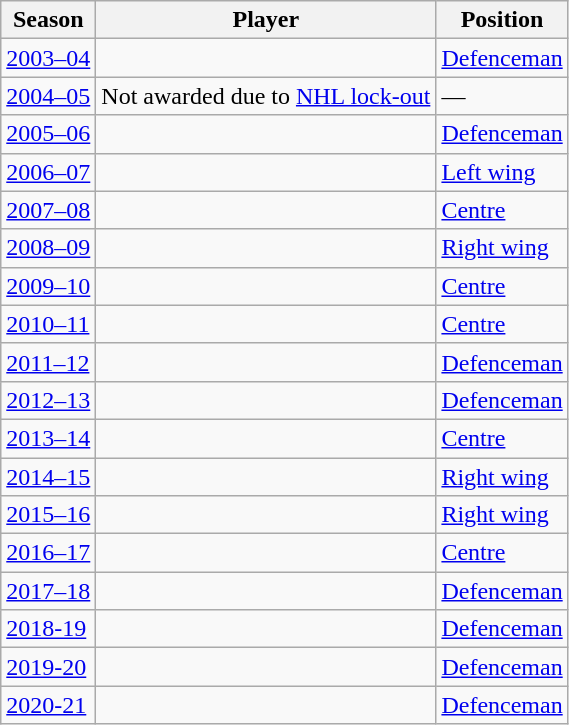<table class="wikitable sortable">
<tr>
<th>Season</th>
<th>Player</th>
<th>Position</th>
</tr>
<tr>
<td><a href='#'>2003–04</a></td>
<td></td>
<td><a href='#'>Defenceman</a></td>
</tr>
<tr>
<td><a href='#'>2004–05</a></td>
<td>Not awarded due to <a href='#'>NHL lock-out</a></td>
<td>—</td>
</tr>
<tr>
<td><a href='#'>2005–06</a></td>
<td></td>
<td><a href='#'>Defenceman</a></td>
</tr>
<tr>
<td><a href='#'>2006–07</a></td>
<td></td>
<td><a href='#'>Left wing</a></td>
</tr>
<tr>
<td><a href='#'>2007–08</a></td>
<td></td>
<td><a href='#'>Centre</a></td>
</tr>
<tr>
<td><a href='#'>2008–09</a></td>
<td></td>
<td><a href='#'>Right wing</a></td>
</tr>
<tr>
<td><a href='#'>2009–10</a></td>
<td></td>
<td><a href='#'>Centre</a></td>
</tr>
<tr>
<td><a href='#'>2010–11</a></td>
<td></td>
<td><a href='#'>Centre</a></td>
</tr>
<tr>
<td><a href='#'>2011–12</a></td>
<td></td>
<td><a href='#'>Defenceman</a></td>
</tr>
<tr>
<td><a href='#'>2012–13</a></td>
<td></td>
<td><a href='#'>Defenceman</a></td>
</tr>
<tr>
<td><a href='#'>2013–14</a></td>
<td></td>
<td><a href='#'>Centre</a></td>
</tr>
<tr>
<td><a href='#'>2014–15</a></td>
<td></td>
<td><a href='#'>Right wing</a></td>
</tr>
<tr>
<td><a href='#'>2015–16</a></td>
<td></td>
<td><a href='#'>Right wing</a></td>
</tr>
<tr>
<td><a href='#'>2016–17</a></td>
<td></td>
<td><a href='#'>Centre</a></td>
</tr>
<tr>
<td><a href='#'>2017–18</a></td>
<td></td>
<td><a href='#'>Defenceman</a></td>
</tr>
<tr>
<td><a href='#'>2018-19</a></td>
<td></td>
<td><a href='#'>Defenceman</a></td>
</tr>
<tr>
<td><a href='#'>2019-20</a></td>
<td></td>
<td><a href='#'>Defenceman</a></td>
</tr>
<tr>
<td><a href='#'>2020-21</a></td>
<td></td>
<td><a href='#'>Defenceman</a></td>
</tr>
</table>
